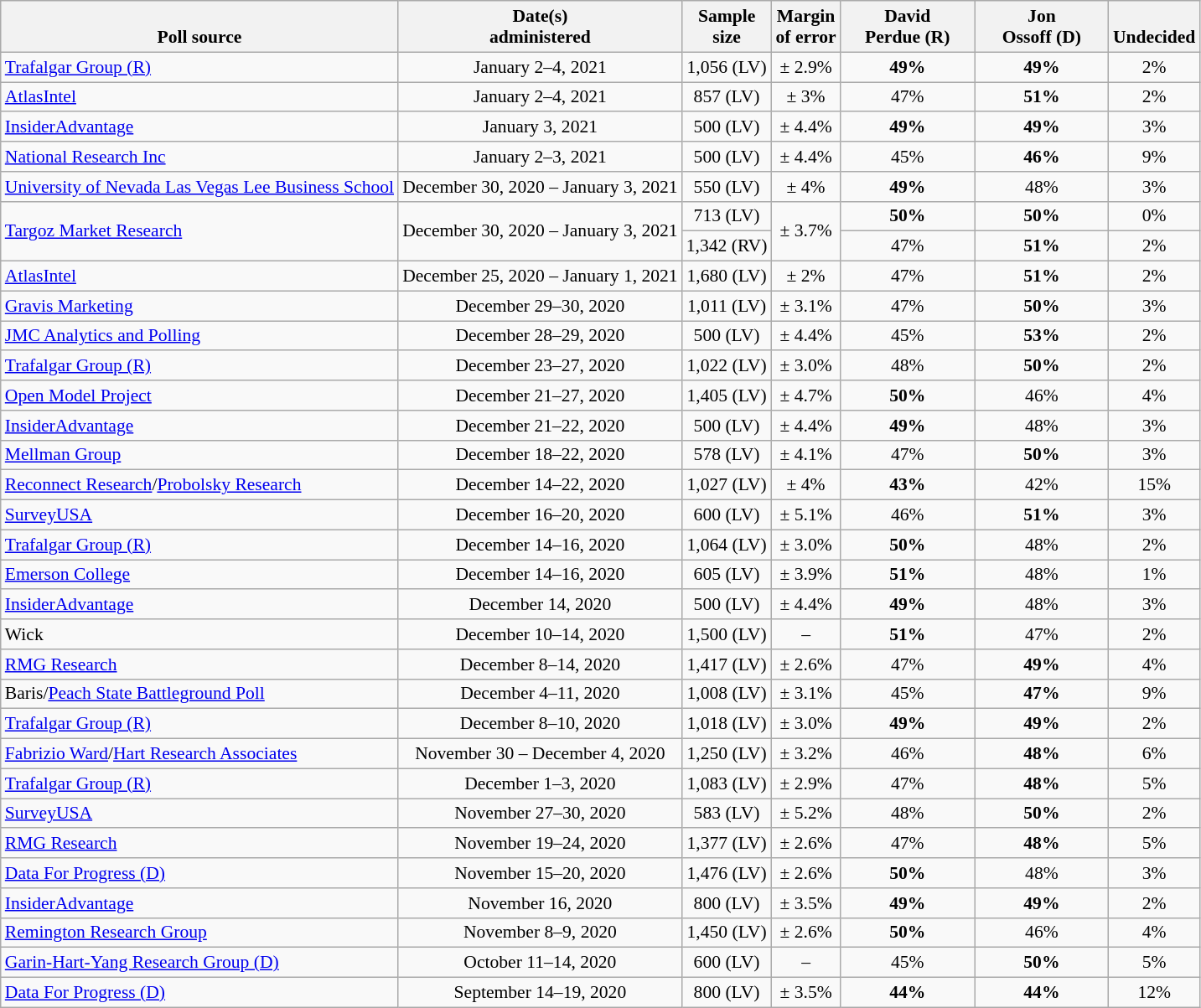<table class="wikitable" style="font-size:90%;text-align:center;">
<tr valign=bottom>
<th>Poll source</th>
<th>Date(s)<br>administered</th>
<th>Sample<br>size</th>
<th>Margin<br>of error</th>
<th style="width:100px;">David<br>Perdue (R)</th>
<th style="width:100px;">Jon<br>Ossoff (D)</th>
<th>Undecided</th>
</tr>
<tr>
<td style="text-align:left;"><a href='#'>Trafalgar Group (R)</a></td>
<td>January 2–4, 2021</td>
<td>1,056 (LV)</td>
<td>± 2.9%</td>
<td><strong>49%</strong></td>
<td><strong>49%</strong></td>
<td>2%</td>
</tr>
<tr>
<td style="text-align:left;"><a href='#'>AtlasIntel</a></td>
<td>January 2–4, 2021</td>
<td>857 (LV)</td>
<td>± 3%</td>
<td>47%</td>
<td><strong>51%</strong></td>
<td>2%</td>
</tr>
<tr>
<td style="text-align:left;"><a href='#'>InsiderAdvantage</a></td>
<td>January 3, 2021</td>
<td>500 (LV)</td>
<td>± 4.4%</td>
<td><strong>49%</strong></td>
<td><strong>49%</strong></td>
<td>3%</td>
</tr>
<tr>
<td style="text-align:left;"><a href='#'>National Research Inc</a></td>
<td>January 2–3, 2021</td>
<td>500 (LV)</td>
<td>± 4.4%</td>
<td>45%</td>
<td><strong>46%</strong></td>
<td>9%</td>
</tr>
<tr>
<td style="text-align:left;"><a href='#'>University of Nevada Las Vegas Lee Business School</a></td>
<td>December 30, 2020 – January 3, 2021</td>
<td>550 (LV)</td>
<td>± 4%</td>
<td><strong>49%</strong></td>
<td>48%</td>
<td>3%</td>
</tr>
<tr>
<td rowspan=2 style="text-align:left;"><a href='#'>Targoz Market Research</a></td>
<td rowspan=2>December 30, 2020 – January 3, 2021</td>
<td>713 (LV)</td>
<td rowspan=2>± 3.7%</td>
<td><strong>50%</strong></td>
<td><strong>50%</strong></td>
<td>0%</td>
</tr>
<tr>
<td>1,342 (RV)</td>
<td>47%</td>
<td><strong>51%</strong></td>
<td>2%</td>
</tr>
<tr>
<td style="text-align:left;"><a href='#'>AtlasIntel</a></td>
<td>December 25, 2020 – January 1, 2021</td>
<td>1,680 (LV)</td>
<td>± 2%</td>
<td>47%</td>
<td><strong>51%</strong></td>
<td>2%</td>
</tr>
<tr>
<td style="text-align:left;"><a href='#'>Gravis Marketing</a></td>
<td>December 29–30, 2020</td>
<td>1,011 (LV)</td>
<td>± 3.1%</td>
<td>47%</td>
<td><strong>50%</strong></td>
<td>3%</td>
</tr>
<tr>
<td style="text-align:left;"><a href='#'>JMC Analytics and Polling</a></td>
<td>December 28–29, 2020</td>
<td>500 (LV)</td>
<td>± 4.4%</td>
<td>45%</td>
<td><strong>53%</strong></td>
<td>2%</td>
</tr>
<tr>
<td style="text-align:left;"><a href='#'>Trafalgar Group (R)</a></td>
<td>December 23–27, 2020</td>
<td>1,022 (LV)</td>
<td>± 3.0%</td>
<td>48%</td>
<td><strong>50%</strong></td>
<td>2%</td>
</tr>
<tr>
<td style="text-align:left;"><a href='#'>Open Model Project</a></td>
<td>December 21–27, 2020</td>
<td>1,405 (LV)</td>
<td>± 4.7%</td>
<td><strong>50%</strong></td>
<td>46%</td>
<td>4%</td>
</tr>
<tr>
<td style="text-align:left;"><a href='#'>InsiderAdvantage</a></td>
<td>December 21–22, 2020</td>
<td>500 (LV)</td>
<td>± 4.4%</td>
<td><strong>49%</strong></td>
<td>48%</td>
<td>3%</td>
</tr>
<tr>
<td style="text-align:left;"><a href='#'>Mellman Group</a></td>
<td>December 18–22, 2020</td>
<td>578 (LV)</td>
<td>± 4.1%</td>
<td>47%</td>
<td><strong>50%</strong></td>
<td>3%</td>
</tr>
<tr>
<td style="text-align:left;"><a href='#'>Reconnect Research</a>/<a href='#'>Probolsky Research</a></td>
<td>December 14–22, 2020</td>
<td>1,027 (LV)</td>
<td>± 4%</td>
<td><strong>43%</strong></td>
<td>42%</td>
<td>15%</td>
</tr>
<tr>
<td style="text-align:left;"><a href='#'>SurveyUSA</a></td>
<td>December 16–20, 2020</td>
<td>600 (LV)</td>
<td>± 5.1%</td>
<td>46%</td>
<td><strong>51%</strong></td>
<td>3%</td>
</tr>
<tr>
<td style="text-align:left;"><a href='#'>Trafalgar Group (R)</a></td>
<td>December 14–16, 2020</td>
<td>1,064 (LV)</td>
<td>± 3.0%</td>
<td><strong>50%</strong></td>
<td>48%</td>
<td>2%</td>
</tr>
<tr>
<td style="text-align:left;"><a href='#'>Emerson College</a></td>
<td>December 14–16, 2020</td>
<td>605 (LV)</td>
<td>± 3.9%</td>
<td><strong>51%</strong></td>
<td>48%</td>
<td>1%</td>
</tr>
<tr>
<td style="text-align:left;"><a href='#'>InsiderAdvantage</a></td>
<td>December 14, 2020</td>
<td>500 (LV)</td>
<td>± 4.4%</td>
<td><strong>49%</strong></td>
<td>48%</td>
<td>3%</td>
</tr>
<tr>
<td style="text-align:left;">Wick</td>
<td>December 10–14, 2020</td>
<td>1,500 (LV)</td>
<td>–</td>
<td><strong>51%</strong></td>
<td>47%</td>
<td>2%</td>
</tr>
<tr>
<td style="text-align:left;"><a href='#'>RMG Research</a></td>
<td>December 8–14, 2020</td>
<td>1,417 (LV)</td>
<td>± 2.6%</td>
<td>47%</td>
<td><strong>49%</strong></td>
<td>4%</td>
</tr>
<tr>
<td style="text-align:left;">Baris/<a href='#'>Peach State Battleground Poll</a></td>
<td>December 4–11, 2020</td>
<td>1,008 (LV)</td>
<td>± 3.1%</td>
<td>45%</td>
<td><strong>47%</strong></td>
<td>9%</td>
</tr>
<tr>
<td style="text-align:left;"><a href='#'>Trafalgar Group (R)</a></td>
<td>December 8–10, 2020</td>
<td>1,018 (LV)</td>
<td>± 3.0%</td>
<td><strong>49%</strong></td>
<td><strong>49%</strong></td>
<td>2%</td>
</tr>
<tr>
<td style="text-align:left;"><a href='#'>Fabrizio Ward</a>/<a href='#'>Hart Research Associates</a></td>
<td>November 30 – December 4, 2020</td>
<td>1,250 (LV)</td>
<td>± 3.2%</td>
<td>46%</td>
<td><strong>48%</strong></td>
<td>6%</td>
</tr>
<tr>
<td style="text-align:left;"><a href='#'>Trafalgar Group (R)</a></td>
<td>December 1–3, 2020</td>
<td>1,083 (LV)</td>
<td>± 2.9%</td>
<td>47%</td>
<td><strong>48%</strong></td>
<td>5%</td>
</tr>
<tr>
<td style="text-align:left;"><a href='#'>SurveyUSA</a></td>
<td>November 27–30, 2020</td>
<td>583 (LV)</td>
<td>± 5.2%</td>
<td>48%</td>
<td><strong>50%</strong></td>
<td>2%</td>
</tr>
<tr>
<td style="text-align:left;"><a href='#'>RMG Research</a></td>
<td>November 19–24, 2020</td>
<td>1,377 (LV)</td>
<td>± 2.6%</td>
<td>47%</td>
<td><strong>48%</strong></td>
<td>5%</td>
</tr>
<tr>
<td style="text-align:left;"><a href='#'>Data For Progress (D)</a></td>
<td>November 15–20, 2020</td>
<td>1,476 (LV)</td>
<td>± 2.6%</td>
<td><strong>50%</strong></td>
<td>48%</td>
<td>3%</td>
</tr>
<tr>
<td style="text-align:left;"><a href='#'>InsiderAdvantage</a></td>
<td>November 16, 2020</td>
<td>800 (LV)</td>
<td>± 3.5%</td>
<td><strong>49%</strong></td>
<td><strong>49%</strong></td>
<td>2%</td>
</tr>
<tr>
<td style="text-align:left;"><a href='#'>Remington Research Group</a></td>
<td>November 8–9, 2020</td>
<td>1,450 (LV)</td>
<td>± 2.6%</td>
<td><strong>50%</strong></td>
<td>46%</td>
<td>4%</td>
</tr>
<tr>
<td style="text-align:left;"><a href='#'>Garin-Hart-Yang Research Group (D)</a></td>
<td>October 11–14, 2020</td>
<td>600 (LV)</td>
<td>–</td>
<td>45%</td>
<td><strong>50%</strong></td>
<td>5%</td>
</tr>
<tr>
<td style="text-align:left;"><a href='#'>Data For Progress (D)</a></td>
<td>September 14–19, 2020</td>
<td>800 (LV)</td>
<td>± 3.5%</td>
<td><strong>44%</strong></td>
<td><strong>44%</strong></td>
<td>12%</td>
</tr>
</table>
